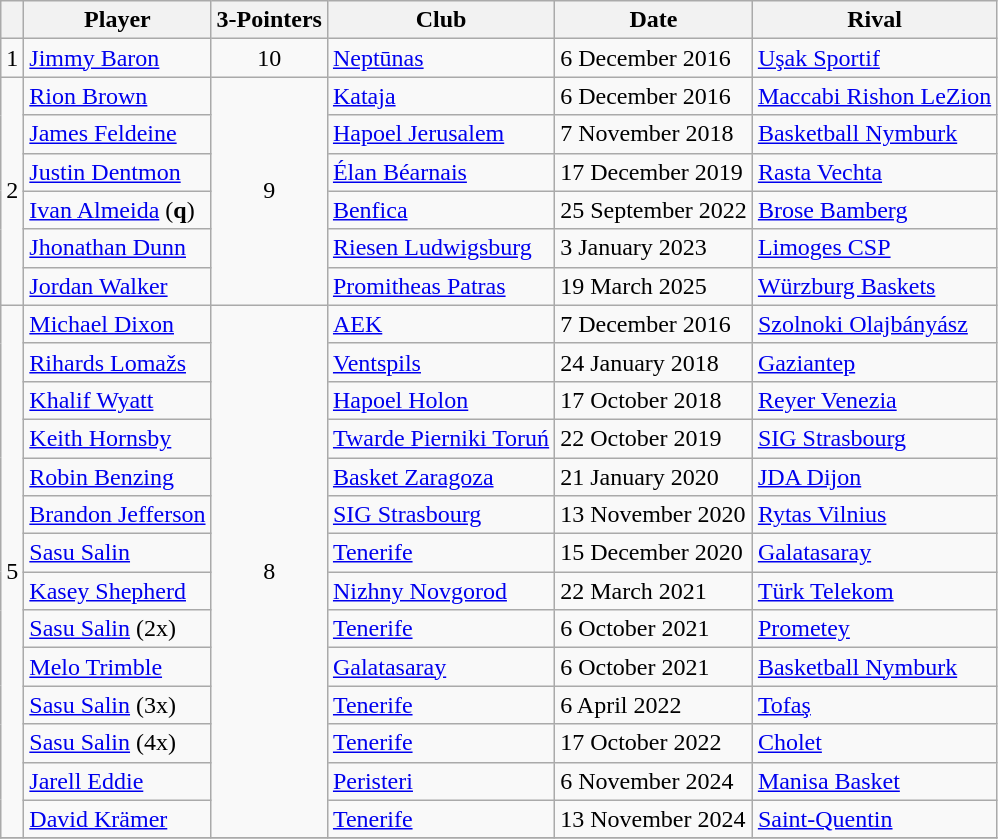<table class="wikitable">
<tr>
<th></th>
<th>Player</th>
<th>3-Pointers</th>
<th>Club</th>
<th>Date</th>
<th>Rival</th>
</tr>
<tr>
<td align=center>1</td>
<td> <a href='#'>Jimmy Baron</a></td>
<td align=center>10</td>
<td> <a href='#'>Neptūnas</a></td>
<td>6 December 2016</td>
<td> <a href='#'>Uşak Sportif</a></td>
</tr>
<tr>
<td rowspan=6 align=center>2</td>
<td> <a href='#'>Rion Brown</a></td>
<td rowspan=6 align=center>9</td>
<td> <a href='#'>Kataja</a></td>
<td>6 December 2016</td>
<td> <a href='#'>Maccabi Rishon LeZion</a></td>
</tr>
<tr>
<td> <a href='#'>James Feldeine</a></td>
<td> <a href='#'>Hapoel Jerusalem</a></td>
<td>7 November 2018</td>
<td> <a href='#'>Basketball Nymburk</a></td>
</tr>
<tr>
<td> <a href='#'>Justin Dentmon</a></td>
<td> <a href='#'>Élan Béarnais</a></td>
<td>17 December 2019</td>
<td> <a href='#'>Rasta Vechta</a></td>
</tr>
<tr>
<td> <a href='#'>Ivan Almeida</a> (<strong>q</strong>)</td>
<td> <a href='#'>Benfica</a></td>
<td>25 September 2022</td>
<td> <a href='#'>Brose Bamberg</a></td>
</tr>
<tr>
<td> <a href='#'>Jhonathan Dunn</a></td>
<td> <a href='#'>Riesen Ludwigsburg</a></td>
<td>3 January 2023</td>
<td> <a href='#'>Limoges CSP</a></td>
</tr>
<tr>
<td> <a href='#'>Jordan Walker</a></td>
<td> <a href='#'>Promitheas Patras</a></td>
<td>19 March 2025</td>
<td> <a href='#'>Würzburg Baskets</a></td>
</tr>
<tr>
<td rowspan=14 align=center>5</td>
<td> <a href='#'>Michael Dixon</a></td>
<td rowspan=14 align=center>8</td>
<td> <a href='#'>AEK</a></td>
<td>7 December 2016</td>
<td> <a href='#'>Szolnoki Olajbányász</a></td>
</tr>
<tr>
<td> <a href='#'>Rihards Lomažs</a></td>
<td> <a href='#'>Ventspils</a></td>
<td>24 January 2018</td>
<td> <a href='#'>Gaziantep</a></td>
</tr>
<tr>
<td> <a href='#'>Khalif Wyatt</a></td>
<td> <a href='#'>Hapoel Holon</a></td>
<td>17 October 2018</td>
<td> <a href='#'>Reyer Venezia</a></td>
</tr>
<tr>
<td> <a href='#'>Keith Hornsby</a></td>
<td> <a href='#'>Twarde Pierniki Toruń</a></td>
<td>22 October 2019</td>
<td> <a href='#'>SIG Strasbourg</a></td>
</tr>
<tr>
<td> <a href='#'>Robin Benzing</a></td>
<td> <a href='#'>Basket Zaragoza</a></td>
<td>21 January 2020</td>
<td> <a href='#'>JDA Dijon</a></td>
</tr>
<tr>
<td> <a href='#'>Brandon Jefferson</a></td>
<td> <a href='#'>SIG Strasbourg</a></td>
<td>13 November 2020</td>
<td> <a href='#'>Rytas Vilnius</a></td>
</tr>
<tr>
<td> <a href='#'>Sasu Salin</a></td>
<td> <a href='#'>Tenerife</a></td>
<td>15 December 2020</td>
<td> <a href='#'>Galatasaray</a></td>
</tr>
<tr>
<td> <a href='#'>Kasey Shepherd</a></td>
<td> <a href='#'>Nizhny Novgorod</a></td>
<td>22 March 2021</td>
<td> <a href='#'>Türk Telekom</a></td>
</tr>
<tr>
<td> <a href='#'>Sasu Salin</a> (2x)</td>
<td> <a href='#'>Tenerife</a></td>
<td>6 October 2021</td>
<td> <a href='#'>Prometey</a></td>
</tr>
<tr>
<td> <a href='#'>Melo Trimble</a></td>
<td> <a href='#'>Galatasaray</a></td>
<td>6 October 2021</td>
<td> <a href='#'>Basketball Nymburk</a></td>
</tr>
<tr>
<td> <a href='#'>Sasu Salin</a> (3x)</td>
<td> <a href='#'>Tenerife</a></td>
<td>6 April 2022</td>
<td> <a href='#'>Tofaş</a></td>
</tr>
<tr>
<td> <a href='#'>Sasu Salin</a> (4x)</td>
<td> <a href='#'>Tenerife</a></td>
<td>17 October 2022</td>
<td> <a href='#'>Cholet</a></td>
</tr>
<tr>
<td> <a href='#'>Jarell Eddie</a></td>
<td> <a href='#'>Peristeri</a></td>
<td>6 November 2024</td>
<td> <a href='#'>Manisa Basket</a></td>
</tr>
<tr>
<td> <a href='#'>David Krämer</a></td>
<td> <a href='#'>Tenerife</a></td>
<td>13 November 2024</td>
<td> <a href='#'>Saint-Quentin</a></td>
</tr>
<tr>
</tr>
</table>
